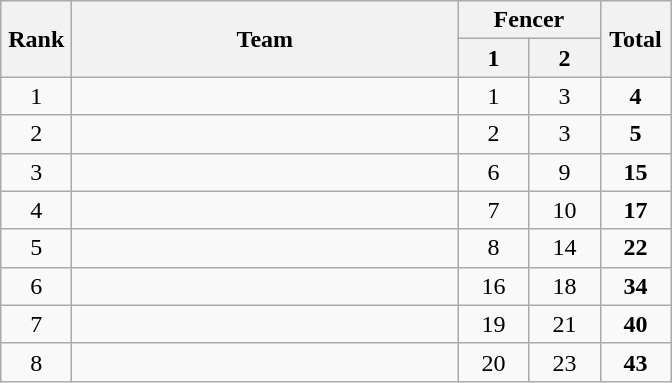<table class=wikitable style="text-align:center">
<tr>
<th rowspan=2 width=40>Rank</th>
<th rowspan=2 width=250>Team</th>
<th colspan=2>Fencer</th>
<th rowspan=2 width=40>Total</th>
</tr>
<tr>
<th width=40>1</th>
<th width=40>2</th>
</tr>
<tr>
<td>1</td>
<td align=left></td>
<td>1</td>
<td>3</td>
<td><strong>4</strong></td>
</tr>
<tr>
<td>2</td>
<td align=left></td>
<td>2</td>
<td>3</td>
<td><strong>5</strong></td>
</tr>
<tr>
<td>3</td>
<td align=left></td>
<td>6</td>
<td>9</td>
<td><strong>15</strong></td>
</tr>
<tr>
<td>4</td>
<td align=left></td>
<td>7</td>
<td>10</td>
<td><strong>17</strong></td>
</tr>
<tr>
<td>5</td>
<td align=left></td>
<td>8</td>
<td>14</td>
<td><strong>22</strong></td>
</tr>
<tr>
<td>6</td>
<td align=left></td>
<td>16</td>
<td>18</td>
<td><strong>34</strong></td>
</tr>
<tr>
<td>7</td>
<td align=left></td>
<td>19</td>
<td>21</td>
<td><strong>40</strong></td>
</tr>
<tr>
<td>8</td>
<td align=left></td>
<td>20</td>
<td>23</td>
<td><strong>43</strong></td>
</tr>
</table>
